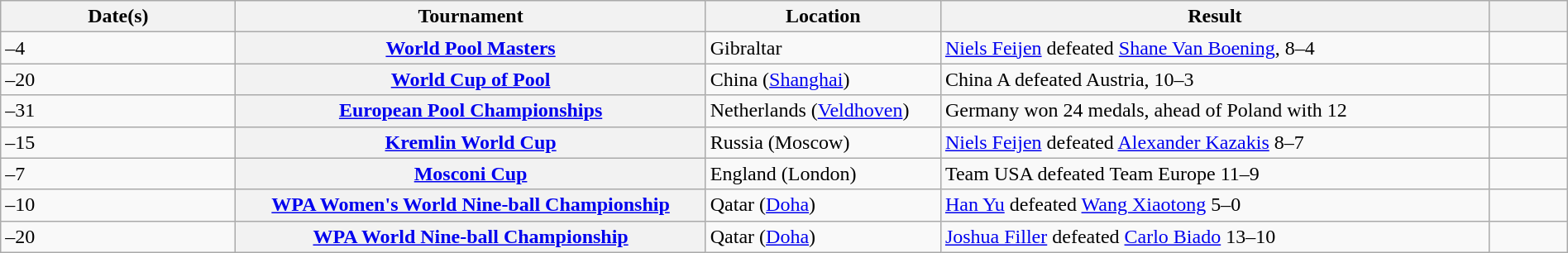<table class="sortable wikitable plainrowheaders" style="width:100%; margin:1em auto 1em auto;">
<tr>
<th scope="col" style="width: 15%;">Date(s)</th>
<th scope="col" style="width: 30%;">Tournament</th>
<th scope="col" style="width: 15%;">Location</th>
<th scope="col" class="unsortable" style="width: 35%;">Result</th>
<th scope="col" class="unsortable" style="width: 5%;"></th>
</tr>
<tr>
<td>–4</td>
<th scope="row"><a href='#'>World Pool Masters</a></th>
<td>Gibraltar</td>
<td><a href='#'>Niels Feijen</a> defeated <a href='#'>Shane Van Boening</a>, 8–4</td>
<td style="text-align:center;"></td>
</tr>
<tr>
<td>–20</td>
<th scope="row"><a href='#'>World Cup of Pool</a></th>
<td>China (<a href='#'>Shanghai</a>)</td>
<td>China A defeated Austria, 10–3</td>
<td style="text-align:center;"></td>
</tr>
<tr>
<td>–31</td>
<th scope="row"><a href='#'>European Pool Championships</a></th>
<td>Netherlands (<a href='#'>Veldhoven</a>)</td>
<td>Germany won 24 medals, ahead of Poland with 12</td>
<td style="text-align:center;"></td>
</tr>
<tr>
<td>–15</td>
<th scope="row"><a href='#'>Kremlin World Cup</a></th>
<td>Russia (Moscow)</td>
<td><a href='#'>Niels Feijen</a> defeated <a href='#'>Alexander Kazakis</a> 8–7</td>
<td style="text-align:center;"></td>
</tr>
<tr>
<td>–7</td>
<th scope="row"><a href='#'>Mosconi Cup</a></th>
<td>England (London)</td>
<td>Team USA defeated Team Europe 11–9</td>
<td style="text-align:center;"></td>
</tr>
<tr>
<td>–10</td>
<th scope="row"><a href='#'>WPA Women's World Nine-ball Championship</a></th>
<td>Qatar (<a href='#'>Doha</a>)</td>
<td><a href='#'>Han Yu</a> defeated <a href='#'>Wang Xiaotong</a> 5–0</td>
<td style="text-align:center;"></td>
</tr>
<tr>
<td>–20</td>
<th scope="row"><a href='#'>WPA World Nine-ball Championship</a></th>
<td>Qatar (<a href='#'>Doha</a>)</td>
<td><a href='#'>Joshua Filler</a> defeated <a href='#'>Carlo Biado</a> 13–10</td>
<td style="text-align:center;"></td>
</tr>
</table>
